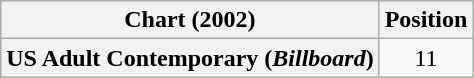<table class="wikitable plainrowheaders" style="text-align:center;">
<tr>
<th scope="col">Chart (2002)</th>
<th scope="col">Position</th>
</tr>
<tr>
<th scope="row">US Adult Contemporary (<em>Billboard</em>)</th>
<td>11</td>
</tr>
</table>
